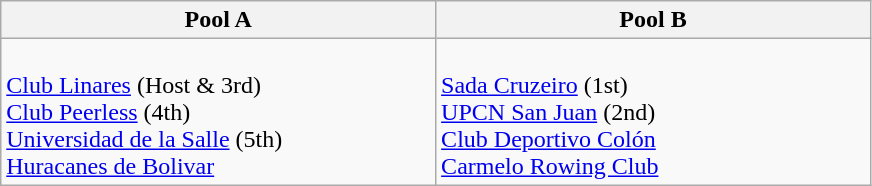<table class="wikitable">
<tr>
<th width=33%>Pool A</th>
<th width=33%>Pool B</th>
</tr>
<tr>
<td><br> <a href='#'>Club Linares</a> (Host & 3rd)<br>
 <a href='#'>Club Peerless</a> (4th)<br>
 <a href='#'>Universidad de la Salle</a> (5th) <br>
 <a href='#'>Huracanes de Bolivar</a><br></td>
<td><br> <a href='#'>Sada Cruzeiro</a> (1st)<br>
 <a href='#'>UPCN San Juan</a> (2nd)<br>
 <a href='#'>Club Deportivo Colón</a><br>
 <a href='#'>Carmelo Rowing Club</a><br></td>
</tr>
</table>
